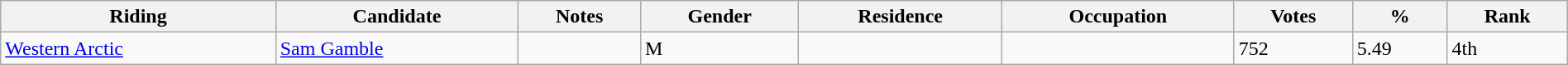<table class="wikitable sortable" width="100%">
<tr>
<th>Riding<br></th>
<th>Candidate</th>
<th>Notes</th>
<th>Gender</th>
<th>Residence</th>
<th>Occupation</th>
<th>Votes</th>
<th>%</th>
<th>Rank</th>
</tr>
<tr>
<td><a href='#'>Western Arctic</a></td>
<td><a href='#'>Sam Gamble</a></td>
<td></td>
<td>M</td>
<td></td>
<td></td>
<td>752</td>
<td>5.49</td>
<td>4th</td>
</tr>
</table>
